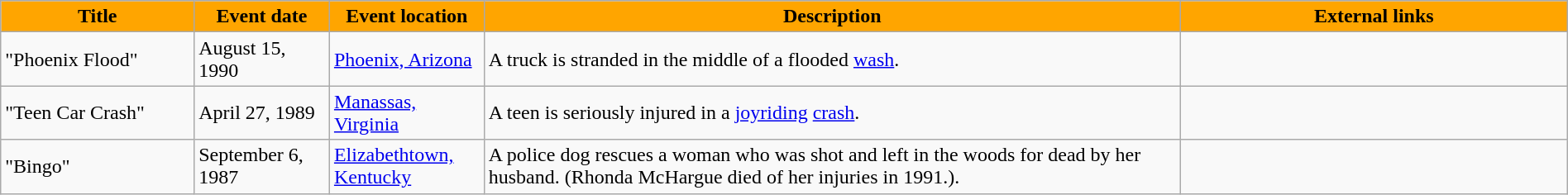<table class="wikitable" style="width: 100%;">
<tr>
<th style="background: #FFA500; color: #000000; width: 10%;">Title</th>
<th style="background: #FFA500; color: #000000; width: 7%;">Event date</th>
<th style="background: #FFA500; color: #000000; width: 7%;">Event location</th>
<th style="background: #FFA500; color: #000000; width: 36%;">Description</th>
<th style="background: #FFA500; color: #000000; width: 20%;">External links</th>
</tr>
<tr>
<td>"Phoenix Flood"</td>
<td>August 15, 1990</td>
<td><a href='#'>Phoenix, Arizona</a></td>
<td>A truck is stranded in the middle of a flooded <a href='#'>wash</a>.</td>
<td></td>
</tr>
<tr>
<td>"Teen Car Crash"</td>
<td>April 27, 1989</td>
<td><a href='#'>Manassas, Virginia</a></td>
<td>A teen is seriously injured in a <a href='#'>joyriding</a> <a href='#'>crash</a>.</td>
<td></td>
</tr>
<tr>
<td>"Bingo"</td>
<td>September 6, 1987</td>
<td><a href='#'>Elizabethtown, Kentucky</a></td>
<td>A police dog rescues a woman who was shot and left in the woods for dead by her husband. (Rhonda McHargue died of her injuries in 1991.).</td>
<td></td>
</tr>
</table>
